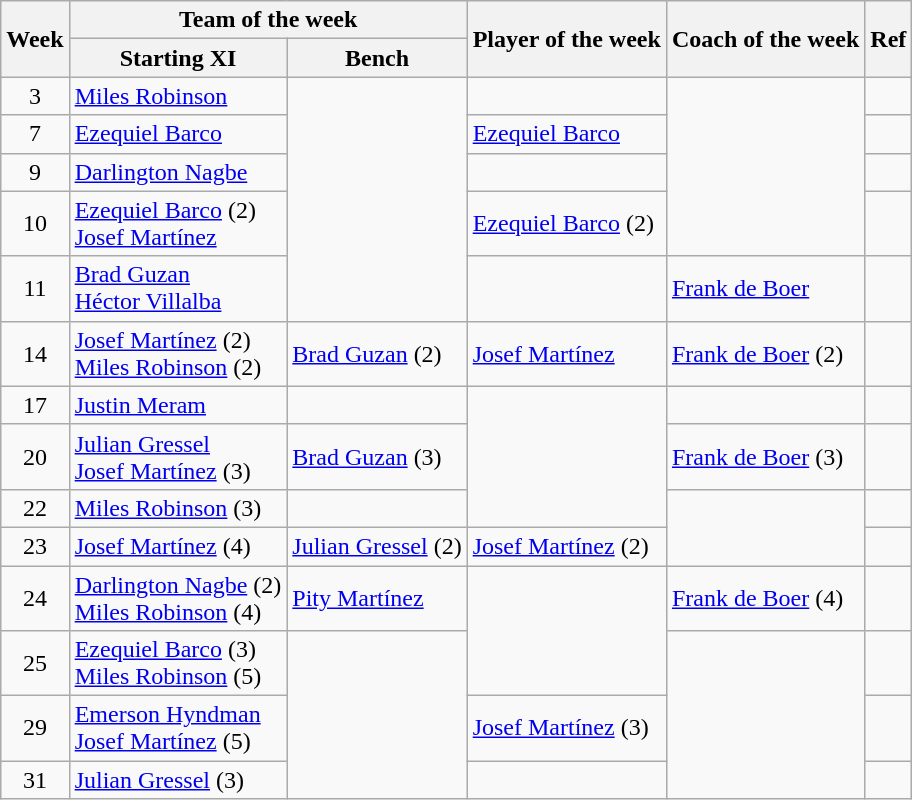<table class="wikitable">
<tr>
<th rowspan="2">Week</th>
<th colspan="2">Team of the week</th>
<th rowspan="2">Player of the week</th>
<th rowspan="2">Coach of the week</th>
<th rowspan="2">Ref</th>
</tr>
<tr>
<th>Starting XI</th>
<th>Bench</th>
</tr>
<tr>
<td style="text-align: center;">3</td>
<td> <a href='#'>Miles Robinson</a></td>
<td rowspan=5></td>
<td></td>
<td rowspan=4></td>
<td style="text-align: center;"></td>
</tr>
<tr>
<td style="text-align: center;">7</td>
<td> <a href='#'>Ezequiel Barco</a></td>
<td> <a href='#'>Ezequiel Barco</a></td>
<td style="text-align: center;"></td>
</tr>
<tr>
<td style="text-align: center;">9</td>
<td> <a href='#'>Darlington Nagbe</a></td>
<td></td>
<td style="text-align: center;"></td>
</tr>
<tr>
<td style="text-align: center;">10</td>
<td> <a href='#'>Ezequiel Barco</a> (2)<br> <a href='#'>Josef Martínez</a></td>
<td> <a href='#'>Ezequiel Barco</a> (2)</td>
<td style="text-align: center;"></td>
</tr>
<tr>
<td style="text-align: center;">11</td>
<td> <a href='#'>Brad Guzan</a><br> <a href='#'>Héctor Villalba</a></td>
<td></td>
<td><a href='#'>Frank de Boer</a></td>
<td style="text-align: center;"></td>
</tr>
<tr>
<td style="text-align: center;">14</td>
<td> <a href='#'>Josef Martínez</a> (2)<br> <a href='#'>Miles Robinson</a> (2)</td>
<td> <a href='#'>Brad Guzan</a> (2)</td>
<td> <a href='#'>Josef Martínez</a></td>
<td><a href='#'>Frank de Boer</a> (2)</td>
<td style="text-align: center;"></td>
</tr>
<tr>
<td style="text-align: center;">17</td>
<td> <a href='#'>Justin Meram</a></td>
<td></td>
<td rowspan=3></td>
<td></td>
<td style="text-align: center;"></td>
</tr>
<tr>
<td style="text-align: center;">20</td>
<td> <a href='#'>Julian Gressel</a><br> <a href='#'>Josef Martínez</a> (3)</td>
<td> <a href='#'>Brad Guzan</a> (3)</td>
<td><a href='#'>Frank de Boer</a> (3)</td>
<td style="text-align: center;"></td>
</tr>
<tr>
<td style="text-align: center;">22</td>
<td> <a href='#'>Miles Robinson</a> (3)</td>
<td></td>
<td rowspan=2></td>
<td style="text-align: center;"></td>
</tr>
<tr>
<td style="text-align: center;">23</td>
<td> <a href='#'>Josef Martínez</a> (4)</td>
<td> <a href='#'>Julian Gressel</a> (2)</td>
<td> <a href='#'>Josef Martínez</a> (2)</td>
<td style="text-align: center;"></td>
</tr>
<tr>
<td style="text-align: center;">24</td>
<td> <a href='#'>Darlington Nagbe</a> (2)<br> <a href='#'>Miles Robinson</a> (4)</td>
<td> <a href='#'>Pity Martínez</a></td>
<td rowspan=2></td>
<td><a href='#'>Frank de Boer</a> (4)</td>
<td style="text-align: center;"></td>
</tr>
<tr>
<td style="text-align: center;">25</td>
<td> <a href='#'>Ezequiel Barco</a> (3)<br> <a href='#'>Miles Robinson</a> (5)</td>
<td rowspan=3></td>
<td rowspan=3></td>
<td style="text-align: center;"></td>
</tr>
<tr>
<td style="text-align: center;">29</td>
<td> <a href='#'>Emerson Hyndman</a><br> <a href='#'>Josef Martínez</a> (5)</td>
<td> <a href='#'>Josef Martínez</a> (3)</td>
<td style="text-align: center;"></td>
</tr>
<tr>
<td style="text-align: center;">31</td>
<td> <a href='#'>Julian Gressel</a> (3)</td>
<td></td>
<td style="text-align: center;"></td>
</tr>
</table>
